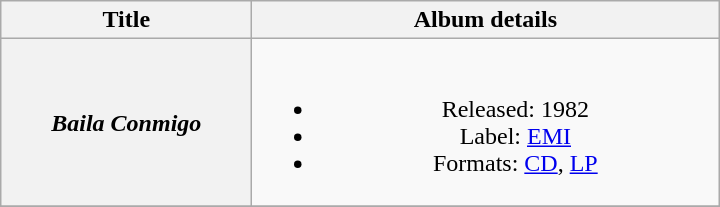<table class="wikitable plainrowheaders" style="text-align:center;">
<tr>
<th scope="col" style="width:10em;">Title</th>
<th scope="col" style="width:19em;">Album details</th>
</tr>
<tr>
<th scope="row"><em>Baila Conmigo</em></th>
<td><br><ul><li>Released: 1982</li><li>Label: <a href='#'>EMI</a></li><li>Formats: <a href='#'>CD</a>, <a href='#'>LP</a></li></ul></td>
</tr>
<tr>
</tr>
</table>
